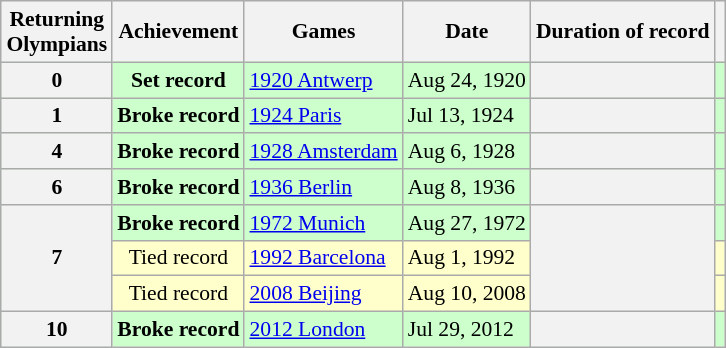<table class="wikitable" style="text-align: left; font-size: 90%; margin-left: 1em;">
<tr>
<th>Returning<br>Olympians</th>
<th>Achievement</th>
<th>Games</th>
<th>Date</th>
<th>Duration of record</th>
<th></th>
</tr>
<tr style="background: #cfc;">
<td style="background: #f2f2f2; text-align: center;"><strong>0</strong></td>
<td style="text-align: center;"><strong>Set record</strong></td>
<td> <a href='#'>1920 Antwerp</a></td>
<td>Aug 24, 1920</td>
<td style="background: #f2f2f2;"></td>
<td></td>
</tr>
<tr style="background: #cfc;">
<td style="background: #f2f2f2; text-align: center;"><strong>1</strong></td>
<td style="text-align: center;"><strong>Broke record</strong></td>
<td> <a href='#'>1924 Paris</a></td>
<td>Jul 13, 1924</td>
<td style="background: #f2f2f2;"></td>
<td></td>
</tr>
<tr style="background: #cfc;">
<td style="background: #f2f2f2; text-align: center;"><strong>4</strong></td>
<td style="text-align: center;"><strong>Broke record</strong></td>
<td> <a href='#'>1928 Amsterdam</a></td>
<td>Aug 6, 1928</td>
<td style="background: #f2f2f2;"></td>
<td></td>
</tr>
<tr style="background: #cfc;">
<td style="background: #f2f2f2; text-align: center;"><strong>6</strong></td>
<td style="text-align: center;"><strong>Broke record</strong></td>
<td> <a href='#'>1936 Berlin</a></td>
<td>Aug 8, 1936</td>
<td style="background: #f2f2f2;"></td>
<td></td>
</tr>
<tr style="background: #cfc;">
<td rowspan="3" style="background: #f2f2f2; text-align: center;"><strong>7</strong></td>
<td style="text-align: center;"><strong>Broke record</strong></td>
<td> <a href='#'>1972 Munich</a></td>
<td>Aug 27, 1972</td>
<td rowspan="3" style="background: #f2f2f2;"></td>
<td></td>
</tr>
<tr style="background: #ffc;">
<td style="text-align: center;">Tied record</td>
<td> <a href='#'>1992 Barcelona</a></td>
<td>Aug 1, 1992</td>
<td></td>
</tr>
<tr style="background: #ffc;">
<td style="text-align: center;">Tied record</td>
<td> <a href='#'>2008 Beijing</a></td>
<td>Aug 10, 2008</td>
<td></td>
</tr>
<tr style="background: #cfc;">
<td style="background: #f2f2f2; text-align: center;"><strong>10</strong></td>
<td style="text-align: center;"><strong>Broke record</strong></td>
<td> <a href='#'>2012 London</a></td>
<td>Jul 29, 2012</td>
<td style="background: #f2f2f2;"></td>
<td></td>
</tr>
</table>
